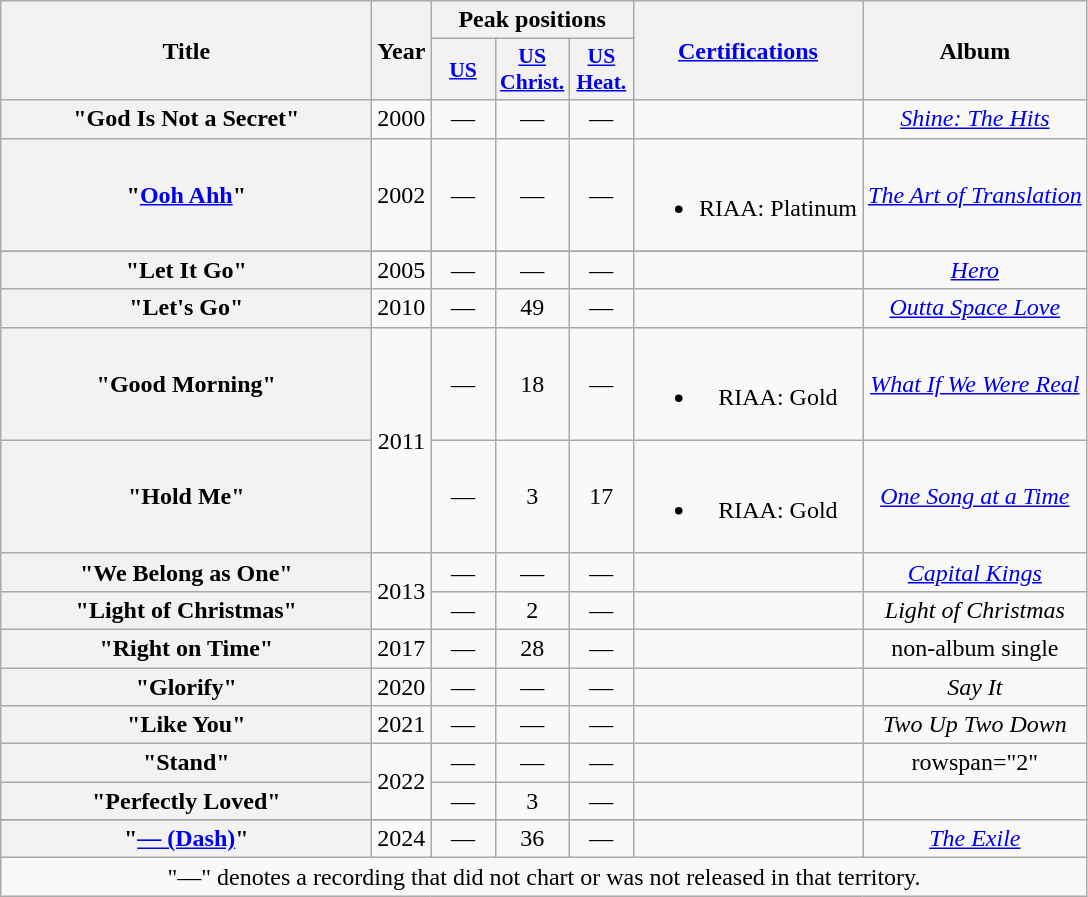<table class="wikitable plainrowheaders" style="text-align:center;">
<tr>
<th rowspan="2" scope="col" style="width:15em;">Title</th>
<th rowspan="2" scope="col">Year</th>
<th scope="col" colspan="3">Peak positions</th>
<th scope="col" rowspan="2"><a href='#'>Certifications</a></th>
<th scope="col" rowspan="2">Album</th>
</tr>
<tr>
<th scope="col" style="width:2.5em;font-size:90%;"><a href='#'>US</a><br></th>
<th scope="col" style="width:2.5em;font-size:90%;"><a href='#'>US Christ.</a><br></th>
<th scope="col" style="width:2.5em;font-size:90%;"><a href='#'>US Heat.</a><br></th>
</tr>
<tr>
<th scope="row">"God Is Not a Secret"<br></th>
<td>2000</td>
<td>—</td>
<td>—</td>
<td>—</td>
<td></td>
<td><em><a href='#'>Shine: The Hits</a></em></td>
</tr>
<tr>
<th scope="row">"<a href='#'>Ooh Ahh</a>"<br></th>
<td>2002</td>
<td>—</td>
<td>—</td>
<td>—</td>
<td><br><ul><li>RIAA: Platinum</li></ul></td>
<td><em><a href='#'>The Art of Translation</a></em></td>
</tr>
<tr>
</tr>
<tr>
<th scope="row">"Let It Go"<br></th>
<td>2005</td>
<td>—</td>
<td>—</td>
<td>—</td>
<td></td>
<td><em><a href='#'>Hero</a></em></td>
</tr>
<tr>
<th scope="row">"Let's Go"<br></th>
<td>2010</td>
<td>—</td>
<td>49</td>
<td>—</td>
<td></td>
<td><em><a href='#'>Outta Space Love</a></em></td>
</tr>
<tr>
<th scope="row">"Good Morning"<br></th>
<td rowspan="2">2011</td>
<td>—</td>
<td>18</td>
<td>—</td>
<td><br><ul><li>RIAA: Gold</li></ul></td>
<td><em><a href='#'>What If We Were Real</a></em></td>
</tr>
<tr>
<th scope="row">"Hold Me"<br></th>
<td>—</td>
<td>3</td>
<td>17</td>
<td><br><ul><li>RIAA: Gold</li></ul></td>
<td><em><a href='#'>One Song at a Time</a></em></td>
</tr>
<tr>
<th scope="row">"We Belong as One"<br></th>
<td rowspan="2">2013</td>
<td>—</td>
<td>—</td>
<td>—</td>
<td></td>
<td><em><a href='#'>Capital Kings</a></em></td>
</tr>
<tr>
<th scope="row">"Light of Christmas"<br></th>
<td>—</td>
<td>2</td>
<td>—</td>
<td></td>
<td><em>Light of Christmas</em></td>
</tr>
<tr>
<th scope="row">"Right on Time"<br></th>
<td>2017</td>
<td>—</td>
<td>28</td>
<td>—</td>
<td></td>
<td>non-album single</td>
</tr>
<tr>
<th scope="row">"Glorify"<br></th>
<td>2020</td>
<td>—</td>
<td>—</td>
<td>—</td>
<td></td>
<td><em>Say It</em></td>
</tr>
<tr>
<th scope="row">"Like You"<br></th>
<td>2021</td>
<td>—</td>
<td>—</td>
<td>—</td>
<td></td>
<td><em>Two Up Two Down</em></td>
</tr>
<tr>
<th scope="row">"Stand"<br></th>
<td rowspan="2">2022</td>
<td>—</td>
<td>—</td>
<td>—</td>
<td></td>
<td>rowspan="2" </td>
</tr>
<tr>
<th scope="row">"Perfectly Loved"<br></th>
<td>—</td>
<td>3</td>
<td>—</td>
<td></td>
</tr>
<tr>
</tr>
<tr>
<th scope="row">"<a href='#'>— (Dash)</a>"<br></th>
<td>2024</td>
<td>—</td>
<td>36</td>
<td>—</td>
<td></td>
<td><em><a href='#'>The Exile</a></em></td>
</tr>
<tr>
<td colspan="8">"—" denotes a recording that did not chart or was not released in that territory.</td>
</tr>
</table>
